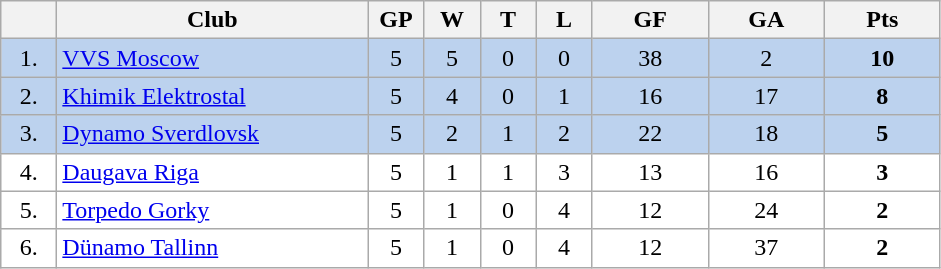<table class="wikitable">
<tr>
<th width="30"></th>
<th width="200">Club</th>
<th width="30">GP</th>
<th width="30">W</th>
<th width="30">T</th>
<th width="30">L</th>
<th width="70">GF</th>
<th width="70">GA</th>
<th width="70">Pts</th>
</tr>
<tr bgcolor="#BCD2EE" align="center">
<td>1.</td>
<td align="left"><a href='#'>VVS Moscow</a></td>
<td>5</td>
<td>5</td>
<td>0</td>
<td>0</td>
<td>38</td>
<td>2</td>
<td><strong>10</strong></td>
</tr>
<tr bgcolor="#BCD2EE" align="center">
<td>2.</td>
<td align="left"><a href='#'>Khimik Elektrostal</a></td>
<td>5</td>
<td>4</td>
<td>0</td>
<td>1</td>
<td>16</td>
<td>17</td>
<td><strong>8</strong></td>
</tr>
<tr bgcolor="#BCD2EE" align="center">
<td>3.</td>
<td align="left"><a href='#'>Dynamo Sverdlovsk</a></td>
<td>5</td>
<td>2</td>
<td>1</td>
<td>2</td>
<td>22</td>
<td>18</td>
<td><strong>5</strong></td>
</tr>
<tr bgcolor="#FFFFFF" align="center">
<td>4.</td>
<td align="left"><a href='#'>Daugava Riga</a></td>
<td>5</td>
<td>1</td>
<td>1</td>
<td>3</td>
<td>13</td>
<td>16</td>
<td><strong>3</strong></td>
</tr>
<tr bgcolor="#FFFFFF" align="center">
<td>5.</td>
<td align="left"><a href='#'>Torpedo Gorky</a></td>
<td>5</td>
<td>1</td>
<td>0</td>
<td>4</td>
<td>12</td>
<td>24</td>
<td><strong>2</strong></td>
</tr>
<tr bgcolor="#FFFFFF" align="center">
<td>6.</td>
<td align="left"><a href='#'>Dünamo Tallinn</a></td>
<td>5</td>
<td>1</td>
<td>0</td>
<td>4</td>
<td>12</td>
<td>37</td>
<td><strong>2</strong></td>
</tr>
</table>
